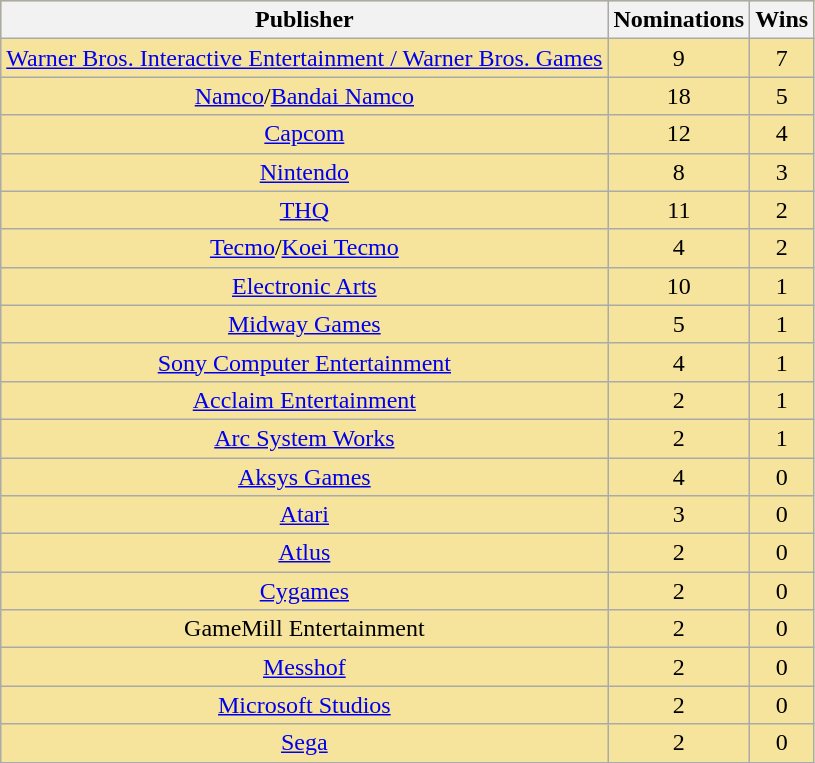<table class="wikitable sortable plainrowheaders" rowspan="2" style="text-align:center; background: #f6e39c">
<tr>
<th scope="col">Publisher</th>
<th scope="col">Nominations</th>
<th scope="col">Wins</th>
</tr>
<tr>
<td><a href='#'>Warner Bros. Interactive Entertainment / Warner Bros. Games</a></td>
<td>9</td>
<td>7</td>
</tr>
<tr>
<td><a href='#'>Namco</a>/<a href='#'>Bandai Namco</a></td>
<td>18</td>
<td>5</td>
</tr>
<tr>
<td><a href='#'>Capcom</a></td>
<td>12</td>
<td>4</td>
</tr>
<tr>
<td><a href='#'>Nintendo</a></td>
<td>8</td>
<td>3</td>
</tr>
<tr>
<td><a href='#'>THQ</a></td>
<td>11</td>
<td>2</td>
</tr>
<tr>
<td><a href='#'>Tecmo</a>/<a href='#'>Koei Tecmo</a></td>
<td>4</td>
<td>2</td>
</tr>
<tr>
<td><a href='#'>Electronic Arts</a></td>
<td>10</td>
<td>1</td>
</tr>
<tr>
<td><a href='#'>Midway Games</a></td>
<td>5</td>
<td>1</td>
</tr>
<tr>
<td><a href='#'>Sony Computer Entertainment</a></td>
<td>4</td>
<td>1</td>
</tr>
<tr>
<td><a href='#'>Acclaim Entertainment</a></td>
<td>2</td>
<td>1</td>
</tr>
<tr>
<td><a href='#'>Arc System Works</a></td>
<td>2</td>
<td>1</td>
</tr>
<tr>
<td><a href='#'>Aksys Games</a></td>
<td>4</td>
<td>0</td>
</tr>
<tr>
<td><a href='#'>Atari</a></td>
<td>3</td>
<td>0</td>
</tr>
<tr>
<td><a href='#'>Atlus</a></td>
<td>2</td>
<td>0</td>
</tr>
<tr>
<td><a href='#'>Cygames</a></td>
<td>2</td>
<td>0</td>
</tr>
<tr>
<td>GameMill Entertainment</td>
<td>2</td>
<td>0</td>
</tr>
<tr>
<td><a href='#'>Messhof</a></td>
<td>2</td>
<td>0</td>
</tr>
<tr>
<td><a href='#'>Microsoft Studios</a></td>
<td>2</td>
<td>0</td>
</tr>
<tr>
<td><a href='#'>Sega</a></td>
<td>2</td>
<td>0</td>
</tr>
</table>
